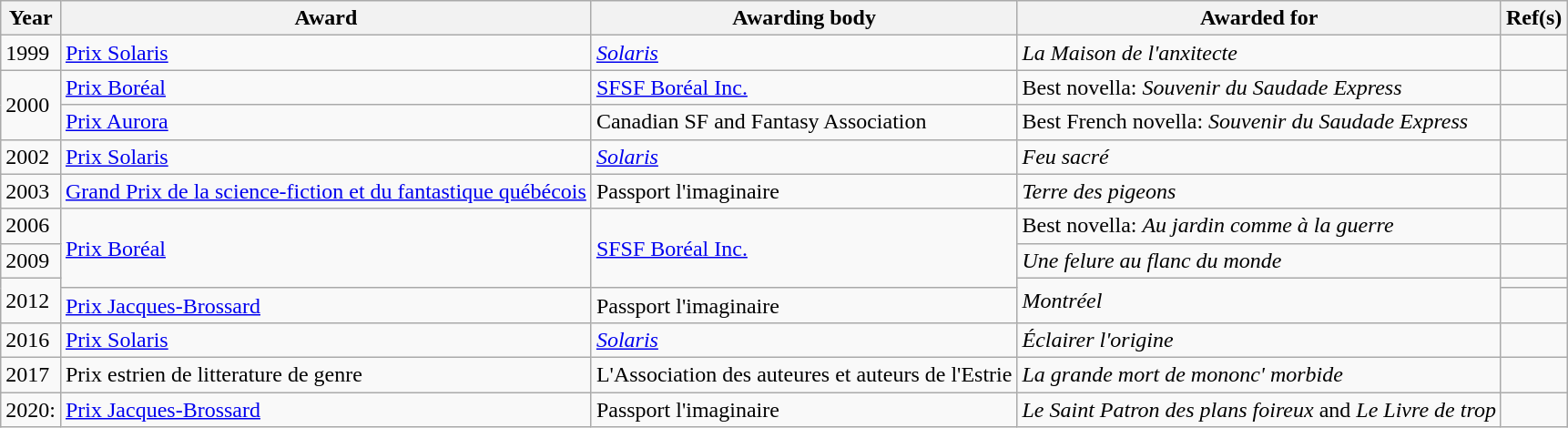<table class="wikitable sortable">
<tr>
<th>Year</th>
<th>Award</th>
<th>Awarding body</th>
<th>Awarded for</th>
<th class="unsortable">Ref(s)</th>
</tr>
<tr>
<td>1999</td>
<td><a href='#'>Prix Solaris</a></td>
<td><em><a href='#'>Solaris</a></em></td>
<td><em>La Maison de l'anxitecte</em></td>
<td></td>
</tr>
<tr>
<td rowspan="2">2000</td>
<td><a href='#'>Prix Boréal</a></td>
<td><a href='#'>SFSF Boréal Inc.</a></td>
<td>Best novella: <em>Souvenir du Saudade Express</em></td>
<td></td>
</tr>
<tr>
<td><a href='#'>Prix Aurora</a></td>
<td>Canadian SF and Fantasy Association</td>
<td>Best French novella: <em>Souvenir du Saudade Express</em></td>
<td></td>
</tr>
<tr>
<td>2002</td>
<td><a href='#'>Prix Solaris</a></td>
<td><em><a href='#'>Solaris</a></em></td>
<td><em>Feu sacré</em></td>
<td></td>
</tr>
<tr>
<td>2003</td>
<td><a href='#'>Grand Prix de la science-fiction et du fantastique québécois</a></td>
<td>Passport l'imaginaire</td>
<td><em>Terre des pigeons</em></td>
<td></td>
</tr>
<tr>
<td>2006</td>
<td rowspan="3"><a href='#'>Prix Boréal</a></td>
<td rowspan="3"><a href='#'>SFSF Boréal Inc.</a></td>
<td>Best novella: <em>Au jardin comme à la guerre</em></td>
<td></td>
</tr>
<tr>
<td>2009</td>
<td><em>Une felure au flanc du monde</em></td>
<td></td>
</tr>
<tr>
<td rowspan="2">2012</td>
<td rowspan="2"><em>Montréel</em></td>
<td></td>
</tr>
<tr>
<td><a href='#'>Prix Jacques-Brossard</a></td>
<td>Passport l'imaginaire</td>
<td></td>
</tr>
<tr>
<td>2016</td>
<td><a href='#'>Prix Solaris</a></td>
<td><em><a href='#'>Solaris</a></em></td>
<td><em>Éclairer l'origine</em></td>
<td></td>
</tr>
<tr>
<td>2017</td>
<td>Prix estrien de litterature de genre</td>
<td>L'Association des auteures et auteurs de l'Estrie</td>
<td><em>La grande mort de mononc' morbide</em></td>
<td></td>
</tr>
<tr>
<td>2020:</td>
<td><a href='#'>Prix Jacques-Brossard</a></td>
<td>Passport l'imaginaire</td>
<td><em>Le Saint Patron des plans foireux</em> and <em>Le Livre de trop</em></td>
<td></td>
</tr>
</table>
